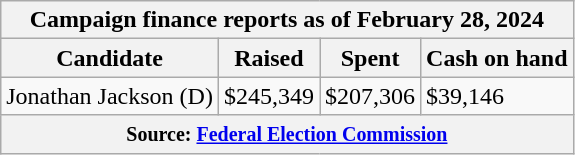<table class="wikitable sortable">
<tr>
<th colspan=4>Campaign finance reports as of February 28, 2024</th>
</tr>
<tr style="text-align:center;">
<th>Candidate</th>
<th>Raised</th>
<th>Spent</th>
<th>Cash on hand</th>
</tr>
<tr>
<td>Jonathan Jackson (D)</td>
<td>$245,349</td>
<td>$207,306</td>
<td>$39,146</td>
</tr>
<tr>
<th colspan="4"><small>Source: <a href='#'>Federal Election Commission</a></small></th>
</tr>
</table>
